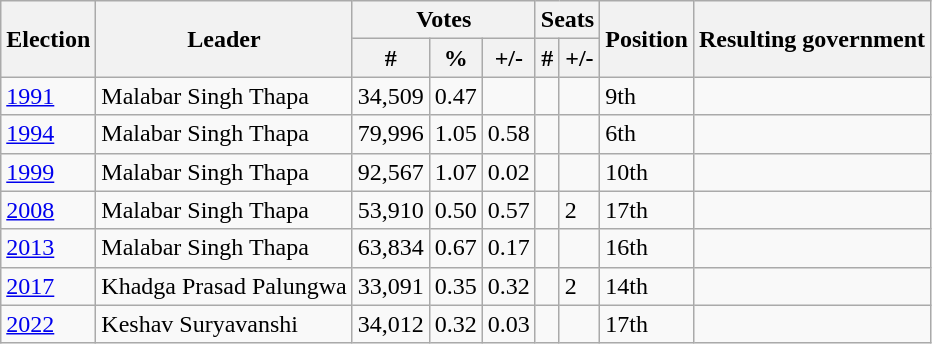<table class="wikitable">
<tr>
<th rowspan="2">Election</th>
<th rowspan="2">Leader</th>
<th colspan="3">Votes</th>
<th colspan="2">Seats</th>
<th rowspan="2">Position</th>
<th rowspan="2">Resulting government</th>
</tr>
<tr>
<th>#</th>
<th>%</th>
<th>+/-</th>
<th>#</th>
<th>+/-</th>
</tr>
<tr>
<td><a href='#'>1991</a></td>
<td>Malabar Singh Thapa</td>
<td>34,509</td>
<td>0.47</td>
<td></td>
<td style="text-align:center;"></td>
<td></td>
<td>9th</td>
<td></td>
</tr>
<tr>
<td><a href='#'>1994</a></td>
<td>Malabar Singh Thapa</td>
<td>79,996</td>
<td>1.05</td>
<td>0.58</td>
<td style="text-align:center;"></td>
<td></td>
<td> 6th</td>
<td></td>
</tr>
<tr>
<td><a href='#'>1999</a></td>
<td>Malabar Singh Thapa</td>
<td>92,567</td>
<td>1.07</td>
<td>0.02</td>
<td style="text-align:center;"></td>
<td></td>
<td> 10th</td>
<td></td>
</tr>
<tr>
<td><a href='#'>2008</a></td>
<td>Malabar Singh Thapa</td>
<td>53,910</td>
<td>0.50</td>
<td> 0.57</td>
<td style="text-align:center;"></td>
<td> 2</td>
<td> 17th</td>
<td></td>
</tr>
<tr>
<td><a href='#'>2013</a></td>
<td>Malabar Singh Thapa</td>
<td>63,834</td>
<td>0.67</td>
<td> 0.17</td>
<td style="text-align:center;"></td>
<td></td>
<td> 16th</td>
<td></td>
</tr>
<tr>
<td><a href='#'>2017</a></td>
<td>Khadga Prasad Palungwa</td>
<td>33,091</td>
<td>0.35</td>
<td> 0.32</td>
<td style="text-align:center;"></td>
<td> 2</td>
<td> 14th</td>
<td></td>
</tr>
<tr>
<td><a href='#'>2022</a></td>
<td>Keshav Suryavanshi</td>
<td>34,012</td>
<td>0.32</td>
<td> 0.03</td>
<td></td>
<td></td>
<td> 17th</td>
<td></td>
</tr>
</table>
